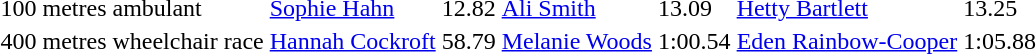<table>
<tr>
<td>100 metres ambulant</td>
<td><a href='#'>Sophie Hahn</a></td>
<td>12.82</td>
<td><a href='#'>Ali Smith</a></td>
<td>13.09</td>
<td><a href='#'>Hetty Bartlett</a></td>
<td>13.25</td>
</tr>
<tr>
<td>400 metres wheelchair race</td>
<td><a href='#'>Hannah Cockroft</a></td>
<td>58.79</td>
<td><a href='#'>Melanie Woods</a></td>
<td>1:00.54</td>
<td><a href='#'>Eden Rainbow-Cooper</a></td>
<td>1:05.88</td>
</tr>
</table>
